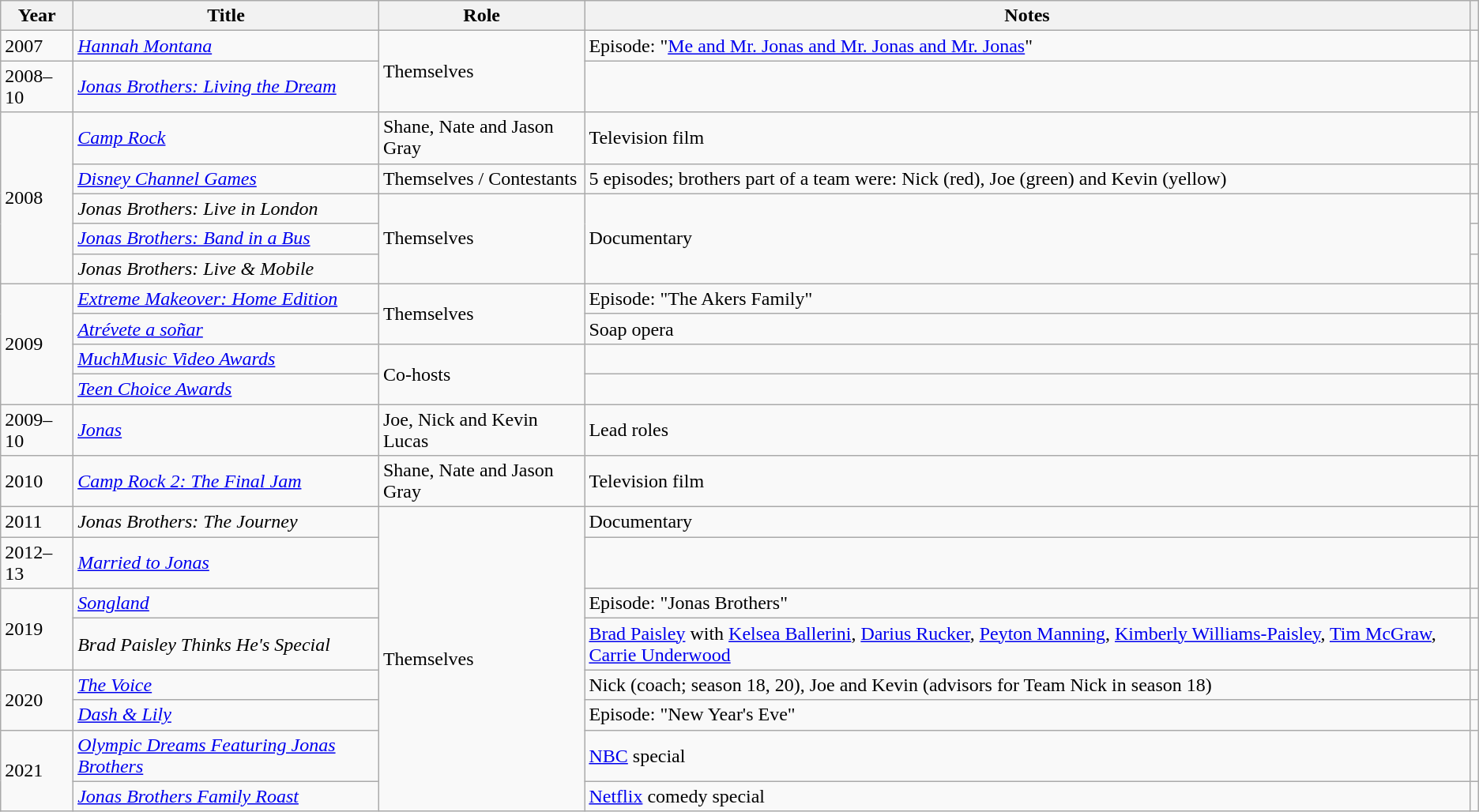<table class="wikitable sortable">
<tr>
<th>Year</th>
<th>Title</th>
<th>Role</th>
<th>Notes</th>
<th class="unsortable"></th>
</tr>
<tr>
<td>2007</td>
<td><em><a href='#'>Hannah Montana</a></em></td>
<td rowspan="2">Themselves</td>
<td>Episode: "<a href='#'>Me and Mr. Jonas and Mr. Jonas and Mr. Jonas</a>"</td>
<td></td>
</tr>
<tr>
<td>2008–10</td>
<td><em><a href='#'>Jonas Brothers: Living the Dream</a></em></td>
<td></td>
<td></td>
</tr>
<tr>
<td rowspan="5">2008</td>
<td><em><a href='#'>Camp Rock</a></em></td>
<td>Shane, Nate and Jason Gray</td>
<td>Television film</td>
<td></td>
</tr>
<tr>
<td><em><a href='#'>Disney Channel Games</a></em></td>
<td>Themselves / Contestants</td>
<td>5 episodes; brothers part of a team were: Nick (red), Joe (green) and Kevin (yellow)</td>
<td></td>
</tr>
<tr>
<td><em>Jonas Brothers: Live in London</em></td>
<td rowspan="3">Themselves</td>
<td rowspan="3">Documentary</td>
<td></td>
</tr>
<tr>
<td><em><a href='#'>Jonas Brothers: Band in a Bus</a></em></td>
<td></td>
</tr>
<tr>
<td><em>Jonas Brothers: Live & Mobile</em></td>
<td></td>
</tr>
<tr>
<td rowspan="4">2009</td>
<td><em><a href='#'>Extreme Makeover: Home Edition</a></em></td>
<td rowspan="2">Themselves</td>
<td>Episode: "The Akers Family"</td>
<td></td>
</tr>
<tr>
<td><em><a href='#'>Atrévete a soñar</a></em></td>
<td>Soap opera</td>
<td></td>
</tr>
<tr>
<td><em><a href='#'>MuchMusic Video Awards</a></em></td>
<td rowspan="2">Co-hosts</td>
<td></td>
<td></td>
</tr>
<tr>
<td><em><a href='#'>Teen Choice Awards</a></em></td>
<td></td>
<td></td>
</tr>
<tr>
<td>2009–10</td>
<td><em><a href='#'>Jonas</a></em></td>
<td>Joe, Nick and Kevin Lucas</td>
<td>Lead roles</td>
<td></td>
</tr>
<tr>
<td>2010</td>
<td><em><a href='#'>Camp Rock 2: The Final Jam</a></em></td>
<td>Shane, Nate and Jason Gray</td>
<td>Television film</td>
<td></td>
</tr>
<tr>
<td>2011</td>
<td><em>Jonas Brothers: The Journey</em></td>
<td rowspan="8">Themselves</td>
<td>Documentary</td>
<td></td>
</tr>
<tr>
<td>2012–13</td>
<td><em><a href='#'>Married to Jonas</a></em></td>
<td></td>
<td></td>
</tr>
<tr>
<td rowspan=2>2019</td>
<td><em><a href='#'>Songland</a></em></td>
<td>Episode: "Jonas Brothers"</td>
<td></td>
</tr>
<tr>
<td><em>Brad Paisley Thinks He's Special</em></td>
<td><a href='#'>Brad Paisley</a> with <a href='#'>Kelsea Ballerini</a>, <a href='#'>Darius Rucker</a>, <a href='#'>Peyton Manning</a>, <a href='#'>Kimberly Williams-Paisley</a>, <a href='#'>Tim McGraw</a>, <a href='#'>Carrie Underwood</a></td>
<td></td>
</tr>
<tr>
<td rowspan="2">2020</td>
<td><em><a href='#'>The Voice</a></em></td>
<td>Nick (coach; season 18, 20), Joe and Kevin (advisors for Team Nick in season 18)</td>
<td></td>
</tr>
<tr>
<td><em><a href='#'>Dash & Lily</a></em></td>
<td>Episode: "New Year's Eve"</td>
<td></td>
</tr>
<tr>
<td rowspan="2">2021</td>
<td><em><a href='#'>Olympic Dreams Featuring Jonas Brothers</a></em></td>
<td><a href='#'>NBC</a> special</td>
<td></td>
</tr>
<tr>
<td><em><a href='#'>Jonas Brothers Family Roast</a></em></td>
<td><a href='#'>Netflix</a> comedy special</td>
<td></td>
</tr>
</table>
